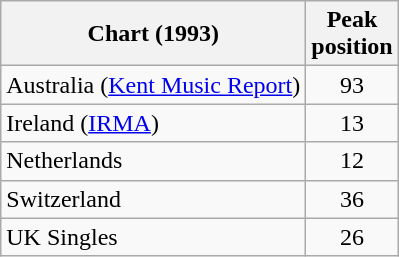<table class="wikitable sortable">
<tr>
<th>Chart (1993)</th>
<th>Peak<br>position</th>
</tr>
<tr>
<td>Australia (<a href='#'>Kent Music Report</a>)</td>
<td style="text-align:center;">93</td>
</tr>
<tr>
<td>Ireland (<a href='#'>IRMA</a>)</td>
<td style="text-align:center;">13</td>
</tr>
<tr>
<td>Netherlands</td>
<td style="text-align:center;">12</td>
</tr>
<tr>
<td>Switzerland</td>
<td style="text-align:center;">36</td>
</tr>
<tr>
<td>UK Singles</td>
<td style="text-align:center;">26</td>
</tr>
</table>
